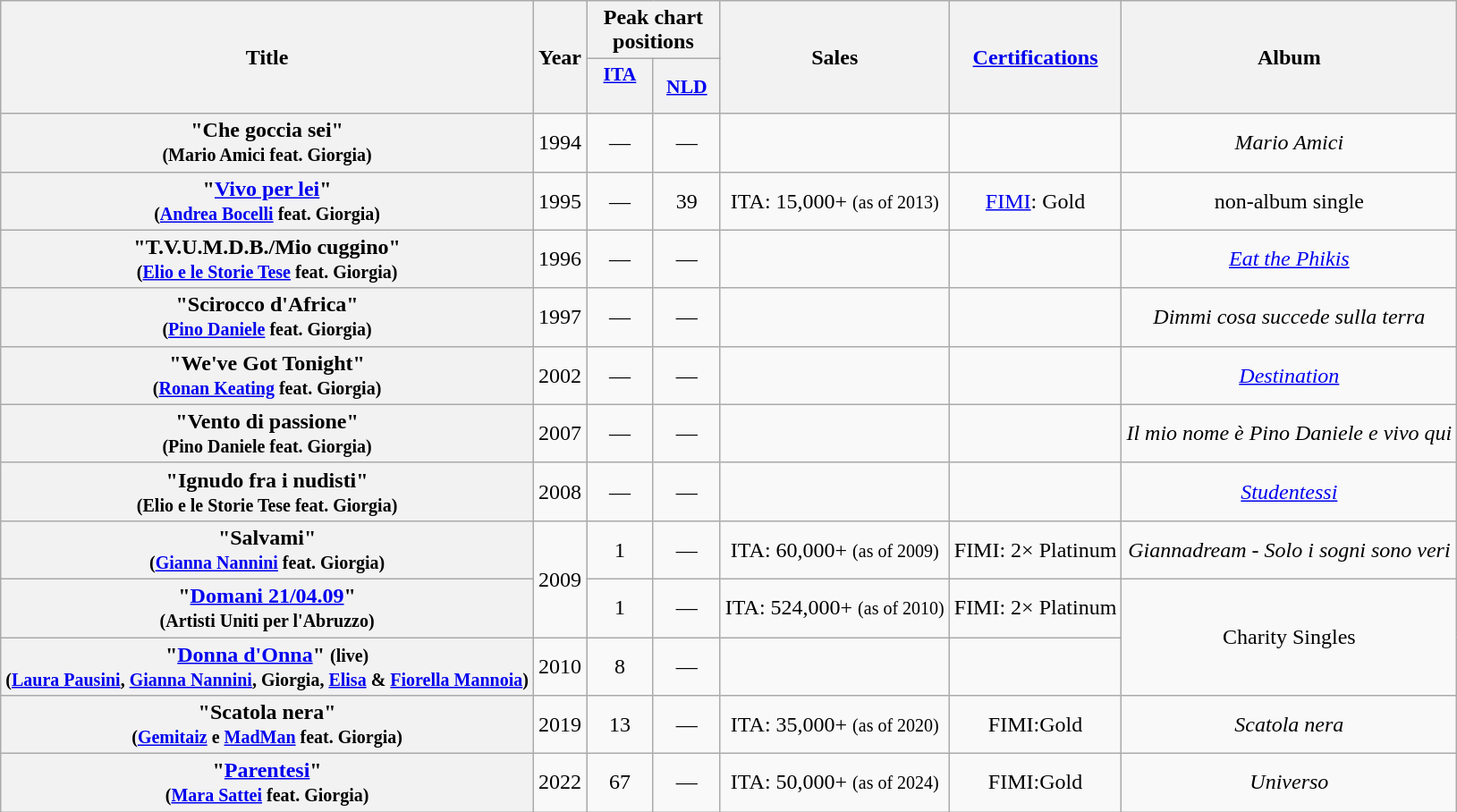<table class="wikitable plainrowheaders" style="text-align:center;">
<tr>
<th scope="column" rowspan="2">Title</th>
<th scope="column" rowspan="2">Year</th>
<th scope="column" colspan="2">Peak chart positions</th>
<th scope="column" rowspan="2">Sales</th>
<th scope="column" rowspan="2"><a href='#'>Certifications</a></th>
<th scope="col" rowspan="2">Album</th>
</tr>
<tr>
<th scope="col" style="width:3em;font-size:90%;"><a href='#'>ITA</a><br><br></th>
<th scope="col" style="width:3em;font-size:90%;"><a href='#'>NLD</a><br></th>
</tr>
<tr>
<th scope="row">"Che goccia sei"<br><small>(Mario Amici feat. Giorgia)</small></th>
<td>1994</td>
<td>—</td>
<td>—</td>
<td></td>
<td></td>
<td><em>Mario Amici</em></td>
</tr>
<tr>
<th scope="row">"<a href='#'>Vivo per lei</a>"<br><small>(<a href='#'>Andrea Bocelli</a> feat. Giorgia)</small></th>
<td>1995</td>
<td>—</td>
<td>39</td>
<td>ITA: 15,000+ <small>(as of 2013)</small></td>
<td><a href='#'>FIMI</a>: Gold</td>
<td>non-album single</td>
</tr>
<tr>
<th scope="row">"T.V.U.M.D.B./Mio cuggino"<br><small>(<a href='#'>Elio e le Storie Tese</a> feat. Giorgia)</small></th>
<td>1996</td>
<td>—</td>
<td>—</td>
<td></td>
<td></td>
<td><em><a href='#'>Eat the Phikis</a></em></td>
</tr>
<tr>
<th scope="row">"Scirocco d'Africa"<br><small>(<a href='#'>Pino Daniele</a> feat. Giorgia)</small></th>
<td>1997</td>
<td>—</td>
<td>—</td>
<td></td>
<td></td>
<td><em>Dimmi cosa succede sulla terra</em></td>
</tr>
<tr>
<th scope="row">"We've Got Tonight"<br><small>(<a href='#'>Ronan Keating</a> feat. Giorgia)</small></th>
<td>2002</td>
<td>—</td>
<td>—</td>
<td></td>
<td></td>
<td><em><a href='#'>Destination</a></em></td>
</tr>
<tr>
<th scope="row">"Vento di passione"<br><small>(Pino Daniele feat. Giorgia)</small></th>
<td>2007</td>
<td>—</td>
<td>—</td>
<td></td>
<td></td>
<td><em>Il mio nome è Pino Daniele e vivo qui</em></td>
</tr>
<tr>
<th scope="row">"Ignudo fra i nudisti"<br><small>(Elio e le Storie Tese feat. Giorgia)</small></th>
<td>2008</td>
<td>—</td>
<td>—</td>
<td></td>
<td></td>
<td><em><a href='#'>Studentessi</a></em></td>
</tr>
<tr>
<th scope="row">"Salvami"<br><small>(<a href='#'>Gianna Nannini</a> feat. Giorgia)</small></th>
<td rowspan="2">2009</td>
<td>1</td>
<td>—</td>
<td>ITA: 60,000+ <small>(as of 2009)</small></td>
<td>FIMI: 2× Platinum</td>
<td><em>Giannadream - Solo i sogni sono veri</em></td>
</tr>
<tr>
<th scope="row">"<a href='#'>Domani 21/04.09</a>"<br><small>(Artisti Uniti per l'Abruzzo)</small></th>
<td>1</td>
<td>—</td>
<td>ITA: 524,000+ <small>(as of 2010)</small></td>
<td>FIMI: 2× Platinum</td>
<td rowspan="2">Charity Singles</td>
</tr>
<tr>
<th scope="row">"<a href='#'>Donna d'Onna</a>" <small>(live)</small><br><small>(<a href='#'>Laura Pausini</a>, <a href='#'>Gianna Nannini</a>, Giorgia, <a href='#'>Elisa</a> & <a href='#'>Fiorella Mannoia</a>)</small></th>
<td>2010</td>
<td>8</td>
<td>—</td>
<td></td>
<td></td>
</tr>
<tr>
<th scope="row">"Scatola nera"<br><small>(<a href='#'>Gemitaiz</a> e <a href='#'>MadMan</a> feat. Giorgia)</small></th>
<td>2019</td>
<td>13</td>
<td>—</td>
<td>ITA: 35,000+ <small>(as of 2020)</small></td>
<td>FIMI:Gold</td>
<td><em>Scatola nera</em></td>
</tr>
<tr>
<th scope="row">"<a href='#'>Parentesi</a>"<br><small>(<a href='#'>Mara Sattei</a> feat. Giorgia)</small></th>
<td>2022</td>
<td>67</td>
<td>—</td>
<td>ITA: 50,000+ <small>(as of 2024)</small></td>
<td>FIMI:Gold</td>
<td><em>Universo</em></td>
</tr>
</table>
